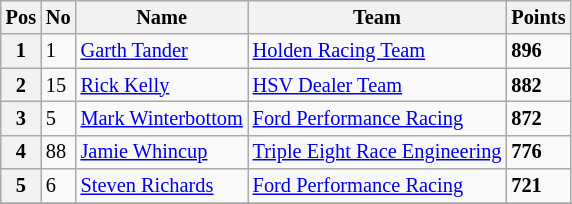<table class="wikitable" style="font-size: 85%;">
<tr>
<th>Pos</th>
<th>No</th>
<th>Name</th>
<th>Team</th>
<th>Points</th>
</tr>
<tr>
<th>1</th>
<td>1</td>
<td> <a href='#'>Garth Tander</a></td>
<td><a href='#'>Holden Racing Team</a></td>
<td><strong>896</strong></td>
</tr>
<tr>
<th>2</th>
<td>15</td>
<td> <a href='#'>Rick Kelly</a></td>
<td><a href='#'>HSV Dealer Team</a></td>
<td><strong>882</strong></td>
</tr>
<tr>
<th>3</th>
<td>5</td>
<td> <a href='#'>Mark Winterbottom</a></td>
<td><a href='#'>Ford Performance Racing</a></td>
<td><strong>872</strong></td>
</tr>
<tr>
<th>4</th>
<td>88</td>
<td> <a href='#'>Jamie Whincup</a></td>
<td><a href='#'>Triple Eight Race Engineering</a></td>
<td><strong>776</strong></td>
</tr>
<tr>
<th>5</th>
<td>6</td>
<td> <a href='#'>Steven Richards</a></td>
<td><a href='#'>Ford Performance Racing</a></td>
<td><strong>721</strong></td>
</tr>
<tr>
</tr>
</table>
